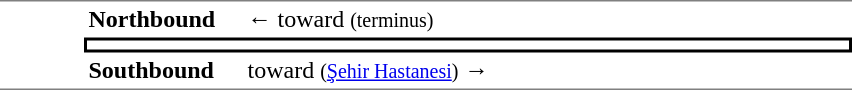<table table border=0 cellspacing=0 cellpadding=3>
<tr>
<td style="border-top:solid 1px gray;border-bottom:solid 1px gray;" width=50 rowspan=3 valign=top></td>
<td style="border-top:solid 1px gray;" width=100><strong>Northbound</strong></td>
<td style="border-top:solid 1px gray;" width=400>←  toward  <small>(terminus)</small></td>
</tr>
<tr>
<td style="border-top:solid 2px black;border-right:solid 2px black;border-left:solid 2px black;border-bottom:solid 2px black;text-align:center;" colspan=2></td>
</tr>
<tr>
<td style="border-bottom:solid 1px gray;"><strong>Southbound</strong></td>
<td style="border-bottom:solid 1px gray;"> toward  <small>(<a href='#'>Şehir Hastanesi</a>)</small> →</td>
</tr>
</table>
